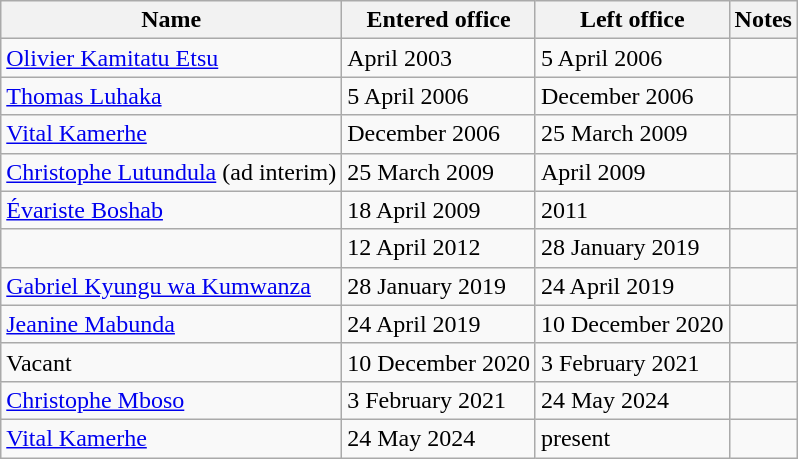<table class="wikitable">
<tr>
<th>Name</th>
<th>Entered office</th>
<th>Left office</th>
<th>Notes</th>
</tr>
<tr>
<td><a href='#'>Olivier Kamitatu Etsu</a></td>
<td>April 2003</td>
<td>5 April 2006</td>
<td></td>
</tr>
<tr>
<td><a href='#'>Thomas Luhaka</a></td>
<td>5 April 2006</td>
<td>December 2006</td>
<td></td>
</tr>
<tr>
<td><a href='#'>Vital Kamerhe</a></td>
<td>December 2006</td>
<td>25 March 2009</td>
<td></td>
</tr>
<tr>
<td><a href='#'>Christophe Lutundula</a> (ad interim)</td>
<td>25 March 2009</td>
<td>April 2009</td>
<td></td>
</tr>
<tr>
<td><a href='#'>Évariste Boshab</a></td>
<td>18 April 2009</td>
<td>2011</td>
<td></td>
</tr>
<tr>
<td></td>
<td>12 April 2012</td>
<td>28 January 2019</td>
<td></td>
</tr>
<tr>
<td><a href='#'>Gabriel Kyungu wa Kumwanza</a></td>
<td>28 January 2019</td>
<td>24 April 2019</td>
<td></td>
</tr>
<tr>
<td><a href='#'>Jeanine Mabunda</a></td>
<td>24 April 2019</td>
<td>10 December 2020</td>
<td></td>
</tr>
<tr>
<td>Vacant</td>
<td>10 December 2020</td>
<td>3 February 2021</td>
<td></td>
</tr>
<tr>
<td><a href='#'>Christophe Mboso</a></td>
<td>3 February 2021</td>
<td>24 May 2024</td>
<td></td>
</tr>
<tr>
<td><a href='#'>Vital Kamerhe</a></td>
<td>24 May 2024</td>
<td>present</td>
<td></td>
</tr>
</table>
